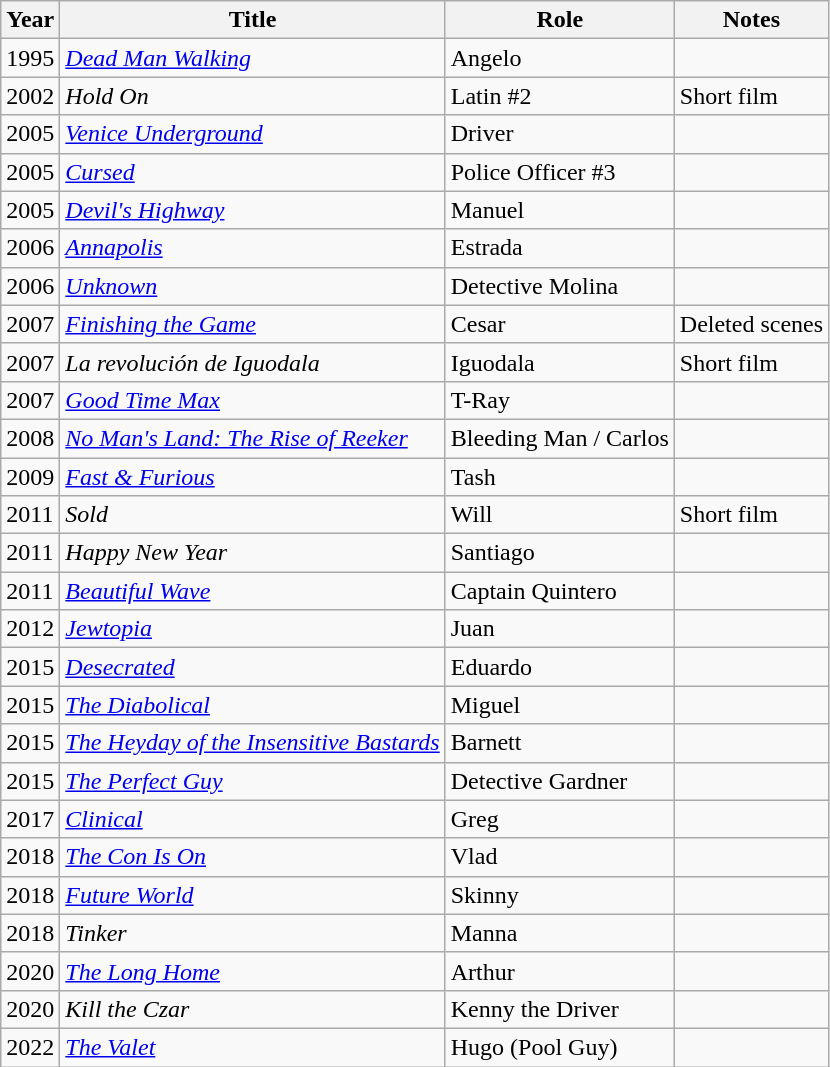<table class="wikitable sortable">
<tr>
<th>Year</th>
<th>Title</th>
<th>Role</th>
<th>Notes</th>
</tr>
<tr>
<td>1995</td>
<td><em><a href='#'>Dead Man Walking</a></em></td>
<td>Angelo</td>
<td></td>
</tr>
<tr>
<td>2002</td>
<td><em>Hold On</em></td>
<td>Latin #2</td>
<td>Short film</td>
</tr>
<tr>
<td>2005</td>
<td><em><a href='#'>Venice Underground</a></em></td>
<td>Driver</td>
<td></td>
</tr>
<tr>
<td>2005</td>
<td><em><a href='#'>Cursed</a></em></td>
<td>Police Officer #3</td>
<td></td>
</tr>
<tr>
<td>2005</td>
<td><em><a href='#'>Devil's Highway</a></em></td>
<td>Manuel</td>
<td></td>
</tr>
<tr>
<td>2006</td>
<td><em><a href='#'>Annapolis</a></em></td>
<td>Estrada</td>
<td></td>
</tr>
<tr>
<td>2006</td>
<td><em><a href='#'>Unknown</a></em></td>
<td>Detective Molina</td>
<td></td>
</tr>
<tr>
<td>2007</td>
<td><em><a href='#'>Finishing the Game</a></em></td>
<td>Cesar</td>
<td>Deleted scenes</td>
</tr>
<tr>
<td>2007</td>
<td><em>La revolución de Iguodala</em></td>
<td>Iguodala</td>
<td>Short film</td>
</tr>
<tr>
<td>2007</td>
<td><em><a href='#'>Good Time Max</a></em></td>
<td>T-Ray</td>
<td></td>
</tr>
<tr>
<td>2008</td>
<td><em><a href='#'>No Man's Land: The Rise of Reeker</a></em></td>
<td>Bleeding Man / Carlos</td>
<td></td>
</tr>
<tr>
<td>2009</td>
<td><em><a href='#'>Fast & Furious</a></em></td>
<td>Tash</td>
<td></td>
</tr>
<tr>
<td>2011</td>
<td><em>Sold</em></td>
<td>Will</td>
<td>Short film</td>
</tr>
<tr>
<td>2011</td>
<td><em>Happy New Year</em></td>
<td>Santiago</td>
<td></td>
</tr>
<tr>
<td>2011</td>
<td><em><a href='#'>Beautiful Wave</a></em></td>
<td>Captain Quintero</td>
<td></td>
</tr>
<tr>
<td>2012</td>
<td><em><a href='#'>Jewtopia</a></em></td>
<td>Juan</td>
<td></td>
</tr>
<tr>
<td>2015</td>
<td><em><a href='#'>Desecrated</a></em></td>
<td>Eduardo</td>
<td></td>
</tr>
<tr>
<td>2015</td>
<td><em><a href='#'>The Diabolical</a></em></td>
<td>Miguel</td>
<td></td>
</tr>
<tr>
<td>2015</td>
<td><em><a href='#'>The Heyday of the Insensitive Bastards</a></em></td>
<td>Barnett</td>
<td></td>
</tr>
<tr>
<td>2015</td>
<td><em><a href='#'>The Perfect Guy</a></em></td>
<td>Detective Gardner</td>
<td></td>
</tr>
<tr>
<td>2017</td>
<td><em><a href='#'>Clinical</a></em></td>
<td>Greg</td>
<td></td>
</tr>
<tr>
<td>2018</td>
<td><em><a href='#'>The Con Is On</a></em></td>
<td>Vlad</td>
<td></td>
</tr>
<tr>
<td>2018</td>
<td><em><a href='#'>Future World</a></em></td>
<td>Skinny</td>
<td></td>
</tr>
<tr>
<td>2018</td>
<td><em>Tinker</em></td>
<td>Manna</td>
<td></td>
</tr>
<tr>
<td>2020</td>
<td><em><a href='#'>The Long Home</a></em></td>
<td>Arthur</td>
<td></td>
</tr>
<tr>
<td>2020</td>
<td><em>Kill the Czar</em></td>
<td>Kenny the Driver</td>
<td></td>
</tr>
<tr>
<td>2022</td>
<td><em><a href='#'>The Valet</a></em></td>
<td>Hugo (Pool Guy)</td>
<td></td>
</tr>
</table>
